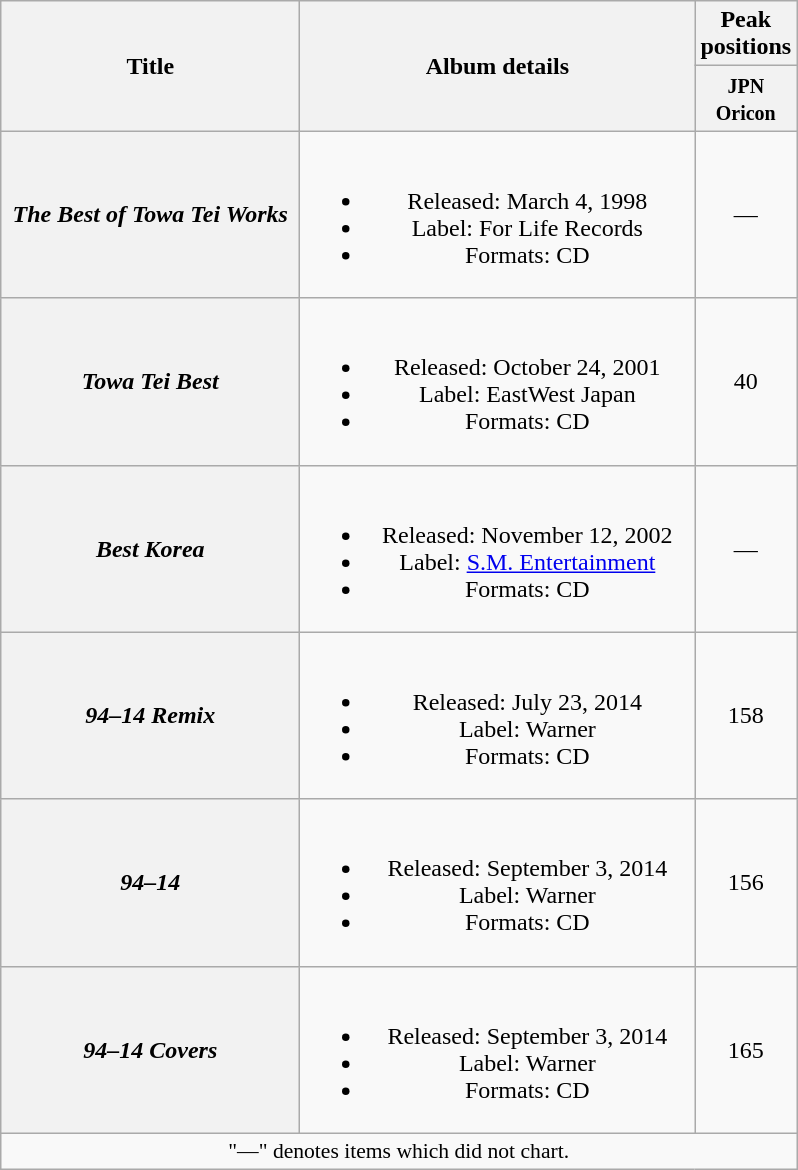<table class="wikitable plainrowheaders" style="text-align:center;">
<tr>
<th style="width:12em;" rowspan="2">Title</th>
<th style="width:16em;" rowspan="2">Album details</th>
<th colspan="1">Peak positions</th>
</tr>
<tr>
<th style="width:2.5em;"><small>JPN<br>Oricon</small><br></th>
</tr>
<tr>
<th scope="row"><em>The Best of Towa Tei Works</em></th>
<td><br><ul><li>Released: March 4, 1998</li><li>Label: For Life Records</li><li>Formats: CD</li></ul></td>
<td>—</td>
</tr>
<tr>
<th scope="row"><em>Towa Tei Best</em></th>
<td><br><ul><li>Released: October 24, 2001</li><li>Label: EastWest Japan</li><li>Formats: CD</li></ul></td>
<td>40</td>
</tr>
<tr>
<th scope="row"><em>Best Korea</em></th>
<td><br><ul><li>Released: November 12, 2002</li><li>Label: <a href='#'>S.M. Entertainment</a></li><li>Formats: CD</li></ul></td>
<td>—</td>
</tr>
<tr>
<th scope="row"><em>94–14 Remix</em></th>
<td><br><ul><li>Released: July 23, 2014</li><li>Label: Warner</li><li>Formats: CD</li></ul></td>
<td>158</td>
</tr>
<tr>
<th scope="row"><em>94–14</em></th>
<td><br><ul><li>Released: September 3, 2014</li><li>Label: Warner</li><li>Formats: CD</li></ul></td>
<td>156</td>
</tr>
<tr>
<th scope="row"><em>94–14 Covers</em></th>
<td><br><ul><li>Released: September 3, 2014</li><li>Label: Warner</li><li>Formats: CD</li></ul></td>
<td>165</td>
</tr>
<tr>
<td colspan="12" align="center" style="font-size:90%;">"—" denotes items which did not chart.</td>
</tr>
</table>
